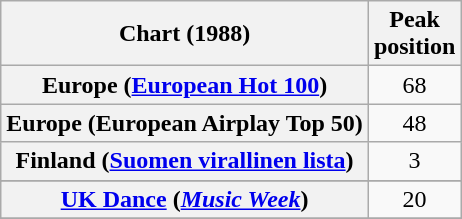<table class="wikitable sortable plainrowheaders" style="text-align:center">
<tr>
<th scope="col">Chart (1988)</th>
<th scope="col">Peak<br>position</th>
</tr>
<tr>
<th scope="row">Europe (<a href='#'>European Hot 100</a>)</th>
<td align="center">68</td>
</tr>
<tr>
<th scope="row">Europe (European Airplay Top 50)</th>
<td align="center">48</td>
</tr>
<tr>
<th scope="row">Finland (<a href='#'>Suomen virallinen lista</a>)</th>
<td align="center">3</td>
</tr>
<tr>
</tr>
<tr>
</tr>
<tr>
<th scope="row"><a href='#'>UK Dance</a> (<em><a href='#'>Music Week</a></em>)</th>
<td align="center">20</td>
</tr>
<tr>
</tr>
</table>
